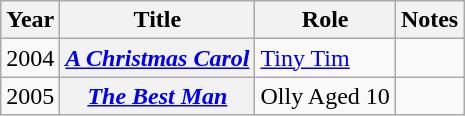<table class="wikitable plainrowheaders sortable">
<tr>
<th scope="col">Year</th>
<th scope="col">Title</th>
<th scope="col">Role</th>
<th scope="col" class="unsortable">Notes</th>
</tr>
<tr>
<td>2004</td>
<th scope="row"><em><a href='#'>A Christmas Carol</a></em></th>
<td><a href='#'>Tiny Tim</a></td>
<td></td>
</tr>
<tr>
<td>2005</td>
<th scope="row"><em><a href='#'>The Best Man</a></em></th>
<td>Olly Aged 10</td>
<td></td>
</tr>
</table>
